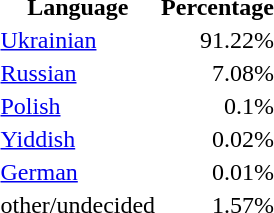<table class="standard">
<tr>
<th>Language</th>
<th>Percentage</th>
</tr>
<tr>
<td><a href='#'>Ukrainian</a></td>
<td align="right">91.22%</td>
</tr>
<tr>
<td><a href='#'>Russian</a></td>
<td align="right">7.08%</td>
</tr>
<tr>
<td><a href='#'>Polish</a></td>
<td align="right">0.1%</td>
</tr>
<tr>
<td><a href='#'>Yiddish</a></td>
<td align="right">0.02%</td>
</tr>
<tr>
<td><a href='#'>German</a></td>
<td align="right">0.01%</td>
</tr>
<tr>
<td>other/undecided</td>
<td align="right">1.57%</td>
</tr>
</table>
